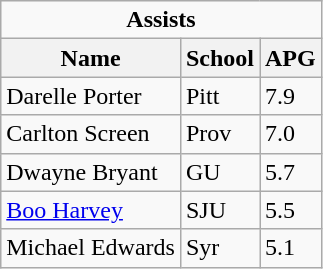<table class="wikitable">
<tr>
<td colspan=3 style="text-align:center;"><strong>Assists</strong></td>
</tr>
<tr>
<th>Name</th>
<th>School</th>
<th>APG</th>
</tr>
<tr>
<td>Darelle Porter</td>
<td>Pitt</td>
<td>7.9</td>
</tr>
<tr>
<td>Carlton Screen</td>
<td>Prov</td>
<td>7.0</td>
</tr>
<tr>
<td>Dwayne Bryant</td>
<td>GU</td>
<td>5.7</td>
</tr>
<tr>
<td><a href='#'>Boo Harvey</a></td>
<td>SJU</td>
<td>5.5</td>
</tr>
<tr>
<td>Michael Edwards</td>
<td>Syr</td>
<td>5.1</td>
</tr>
</table>
